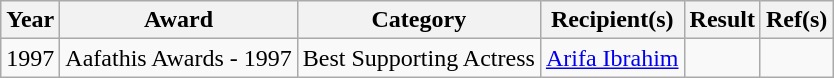<table class="wikitable">
<tr>
<th>Year</th>
<th>Award</th>
<th>Category</th>
<th>Recipient(s)</th>
<th>Result</th>
<th>Ref(s)</th>
</tr>
<tr>
<td>1997</td>
<td>Aafathis Awards - 1997</td>
<td>Best Supporting Actress</td>
<td><a href='#'>Arifa Ibrahim</a></td>
<td></td>
<td></td>
</tr>
</table>
